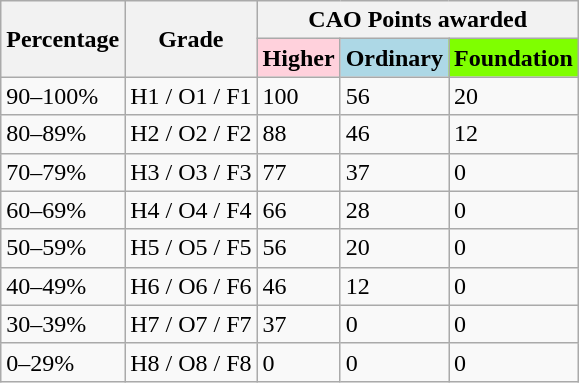<table class="wikitable floatright">
<tr>
<th rowspan=2>Percentage</th>
<th rowspan=2>Grade</th>
<th colspan=3>CAO Points awarded</th>
</tr>
<tr>
<td style="background:#ffd1dc;"><strong>Higher</strong></td>
<td style="background:lightblue;"><strong>Ordinary</strong></td>
<td style="background:#7fff00;"><strong>Foundation</strong></td>
</tr>
<tr>
<td>90–100%</td>
<td>H1 / O1 / F1</td>
<td>100</td>
<td>56</td>
<td>20</td>
</tr>
<tr>
<td>80–89%</td>
<td>H2 / O2 / F2</td>
<td>88</td>
<td>46</td>
<td>12</td>
</tr>
<tr>
<td>70–79%</td>
<td>H3 / O3 / F3</td>
<td>77</td>
<td>37</td>
<td>0</td>
</tr>
<tr>
<td>60–69%</td>
<td>H4 / O4 / F4</td>
<td>66</td>
<td>28</td>
<td>0</td>
</tr>
<tr>
<td>50–59%</td>
<td>H5 / O5 / F5</td>
<td>56</td>
<td>20</td>
<td>0</td>
</tr>
<tr>
<td>40–49%</td>
<td>H6 / O6 / F6</td>
<td>46</td>
<td>12</td>
<td>0</td>
</tr>
<tr>
<td>30–39%</td>
<td>H7 / O7 / F7</td>
<td>37</td>
<td>0</td>
<td>0</td>
</tr>
<tr>
<td>0–29%</td>
<td>H8 / O8 / F8</td>
<td>0</td>
<td>0</td>
<td>0</td>
</tr>
</table>
